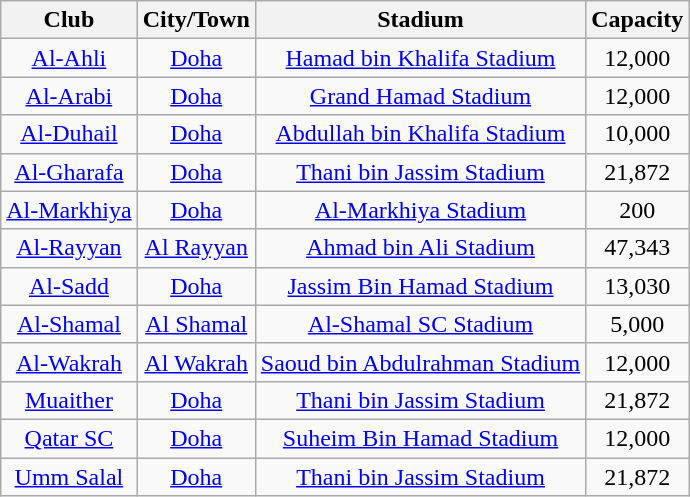<table class="wikitable sortable" style="text-align: center;">
<tr>
<th>Club</th>
<th>City/Town</th>
<th>Stadium</th>
<th>Capacity</th>
</tr>
<tr>
<td><a href='#'>Al-Ahli</a></td>
<td><a href='#'>Doha</a></td>
<td><a href='#'>Hamad bin Khalifa Stadium</a></td>
<td>12,000</td>
</tr>
<tr>
<td><a href='#'>Al-Arabi</a></td>
<td><a href='#'>Doha</a></td>
<td><a href='#'>Grand Hamad Stadium</a></td>
<td>12,000</td>
</tr>
<tr>
<td><a href='#'>Al-Duhail</a></td>
<td><a href='#'>Doha</a></td>
<td><a href='#'>Abdullah bin Khalifa Stadium</a></td>
<td>10,000</td>
</tr>
<tr>
<td><a href='#'>Al-Gharafa</a></td>
<td><a href='#'>Doha</a></td>
<td><a href='#'>Thani bin Jassim Stadium</a></td>
<td>21,872</td>
</tr>
<tr>
<td><a href='#'>Al-Markhiya</a></td>
<td><a href='#'>Doha</a></td>
<td><a href='#'>Al-Markhiya Stadium</a></td>
<td>200</td>
</tr>
<tr>
<td><a href='#'>Al-Rayyan</a></td>
<td><a href='#'>Al Rayyan</a></td>
<td><a href='#'>Ahmad bin Ali Stadium</a></td>
<td>47,343</td>
</tr>
<tr>
<td><a href='#'>Al-Sadd</a></td>
<td><a href='#'>Doha</a></td>
<td><a href='#'>Jassim Bin Hamad Stadium</a></td>
<td>13,030</td>
</tr>
<tr>
<td><a href='#'>Al-Shamal</a></td>
<td><a href='#'>Al Shamal</a></td>
<td><a href='#'>Al-Shamal SC Stadium</a></td>
<td>5,000</td>
</tr>
<tr>
<td><a href='#'>Al-Wakrah</a></td>
<td><a href='#'>Al Wakrah</a></td>
<td><a href='#'>Saoud bin Abdulrahman Stadium</a></td>
<td>12,000</td>
</tr>
<tr>
<td><a href='#'>Muaither</a></td>
<td><a href='#'>Doha</a></td>
<td><a href='#'>Thani bin Jassim Stadium</a></td>
<td>21,872</td>
</tr>
<tr>
<td><a href='#'>Qatar SC</a></td>
<td><a href='#'>Doha</a></td>
<td><a href='#'>Suheim Bin Hamad Stadium</a></td>
<td>12,000</td>
</tr>
<tr>
<td><a href='#'>Umm Salal</a></td>
<td><a href='#'>Doha</a></td>
<td><a href='#'>Thani bin Jassim Stadium</a></td>
<td>21,872</td>
</tr>
</table>
